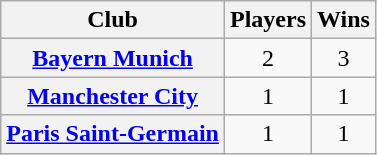<table class="wikitable plainrowheaders" style="text-align:center">
<tr>
<th scope=col>Club</th>
<th scope=col>Players</th>
<th scope=col>Wins</th>
</tr>
<tr>
<th align="left" scope="row"> <a href='#'>Bayern Munich</a></th>
<td align="center">2</td>
<td align="center">3</td>
</tr>
<tr>
<th align="left" scope="row"> <a href='#'>Manchester City</a></th>
<td align="center">1</td>
<td align="center">1</td>
</tr>
<tr>
<th align="left" scope="row"> <a href='#'>Paris Saint-Germain</a></th>
<td align="center">1</td>
<td align="center">1</td>
</tr>
</table>
